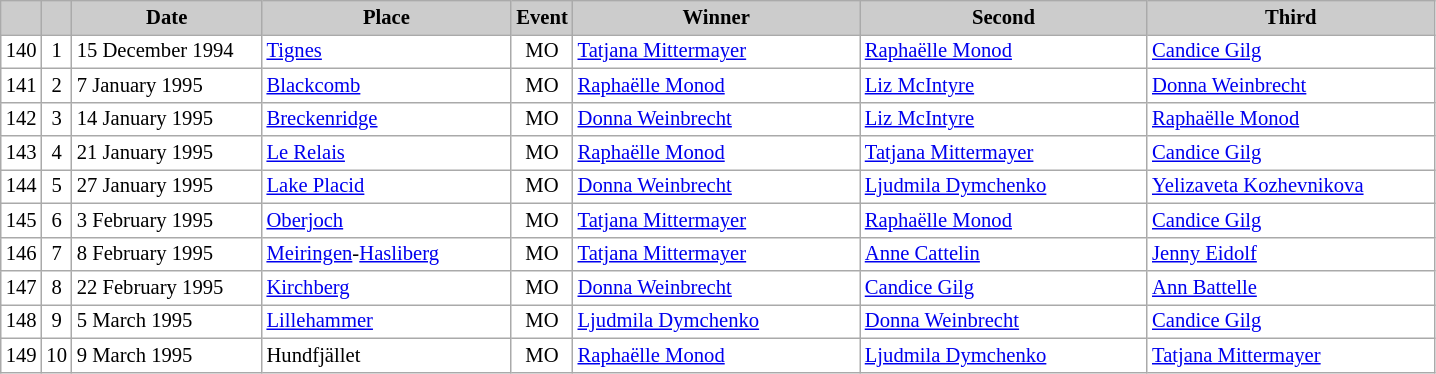<table class="wikitable plainrowheaders" style="background:#fff; font-size:86%; line-height:16px; border:grey solid 1px; border-collapse:collapse;">
<tr style="background:#ccc; text-align:center;">
<th scope="col" style="background:#ccc; width=20 px;"></th>
<th scope="col" style="background:#ccc; width=30 px;"></th>
<th scope="col" style="background:#ccc; width:120px;">Date</th>
<th scope="col" style="background:#ccc; width:160px;">Place</th>
<th scope="col" style="background:#ccc; width:15px;">Event</th>
<th scope="col" style="background:#ccc; width:185px;">Winner</th>
<th scope="col" style="background:#ccc; width:185px;">Second</th>
<th scope="col" style="background:#ccc; width:185px;">Third</th>
</tr>
<tr>
<td align=center>140</td>
<td align=center>1</td>
<td>15 December 1994</td>
<td> <a href='#'>Tignes</a></td>
<td align=center>MO</td>
<td> <a href='#'>Tatjana Mittermayer</a></td>
<td> <a href='#'>Raphaëlle Monod</a></td>
<td> <a href='#'>Candice Gilg</a></td>
</tr>
<tr>
<td align=center>141</td>
<td align=center>2</td>
<td>7 January 1995</td>
<td> <a href='#'>Blackcomb</a></td>
<td align=center>MO</td>
<td> <a href='#'>Raphaëlle Monod</a></td>
<td> <a href='#'>Liz McIntyre</a></td>
<td> <a href='#'>Donna Weinbrecht</a></td>
</tr>
<tr>
<td align=center>142</td>
<td align=center>3</td>
<td>14 January 1995</td>
<td> <a href='#'>Breckenridge</a></td>
<td align=center>MO</td>
<td> <a href='#'>Donna Weinbrecht</a></td>
<td> <a href='#'>Liz McIntyre</a></td>
<td> <a href='#'>Raphaëlle Monod</a></td>
</tr>
<tr>
<td align=center>143</td>
<td align=center>4</td>
<td>21 January 1995</td>
<td> <a href='#'>Le Relais</a></td>
<td align=center>MO</td>
<td> <a href='#'>Raphaëlle Monod</a></td>
<td> <a href='#'>Tatjana Mittermayer</a></td>
<td> <a href='#'>Candice Gilg</a></td>
</tr>
<tr>
<td align=center>144</td>
<td align=center>5</td>
<td>27 January 1995</td>
<td> <a href='#'>Lake Placid</a></td>
<td align=center>MO</td>
<td> <a href='#'>Donna Weinbrecht</a></td>
<td> <a href='#'>Ljudmila Dymchenko</a></td>
<td> <a href='#'>Yelizaveta Kozhevnikova</a></td>
</tr>
<tr>
<td align=center>145</td>
<td align=center>6</td>
<td>3 February 1995</td>
<td> <a href='#'>Oberjoch</a></td>
<td align=center>MO</td>
<td> <a href='#'>Tatjana Mittermayer</a></td>
<td> <a href='#'>Raphaëlle Monod</a></td>
<td> <a href='#'>Candice Gilg</a></td>
</tr>
<tr>
<td align=center>146</td>
<td align=center>7</td>
<td>8 February 1995</td>
<td> <a href='#'>Meiringen</a>-<a href='#'>Hasliberg</a></td>
<td align=center>MO</td>
<td> <a href='#'>Tatjana Mittermayer</a></td>
<td> <a href='#'>Anne Cattelin</a></td>
<td> <a href='#'>Jenny Eidolf</a></td>
</tr>
<tr>
<td align=center>147</td>
<td align=center>8</td>
<td>22 February 1995</td>
<td> <a href='#'>Kirchberg</a></td>
<td align=center>MO</td>
<td> <a href='#'>Donna Weinbrecht</a></td>
<td> <a href='#'>Candice Gilg</a></td>
<td> <a href='#'>Ann Battelle</a></td>
</tr>
<tr>
<td align=center>148</td>
<td align=center>9</td>
<td>5 March 1995</td>
<td> <a href='#'>Lillehammer</a></td>
<td align=center>MO</td>
<td> <a href='#'>Ljudmila Dymchenko</a></td>
<td> <a href='#'>Donna Weinbrecht</a></td>
<td> <a href='#'>Candice Gilg</a></td>
</tr>
<tr>
<td align=center>149</td>
<td align=center>10</td>
<td>9 March 1995</td>
<td> Hundfjället</td>
<td align=center>MO</td>
<td> <a href='#'>Raphaëlle Monod</a></td>
<td> <a href='#'>Ljudmila Dymchenko</a></td>
<td> <a href='#'>Tatjana Mittermayer</a></td>
</tr>
</table>
